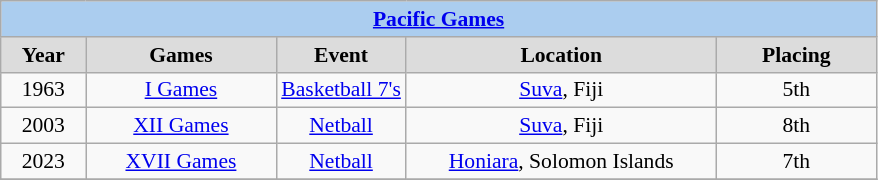<table class=wikitable style="text-align:center; font-size:90%">
<tr>
<th colspan=5 style=background:#ABCDEF><a href='#'>Pacific Games</a></th>
</tr>
<tr>
<th width=50 style=background:gainsboro>Year</th>
<th width=120 style=background:gainsboro>Games</th>
<th width=80 style=background:gainsboro>Event</th>
<th width=200 style=background:gainsboro>Location</th>
<th width=100 style=background:gainsboro>Placing</th>
</tr>
<tr>
<td>1963</td>
<td><a href='#'>I Games</a></td>
<td><a href='#'>Basketball 7's</a></td>
<td><a href='#'>Suva</a>, Fiji</td>
<td bgcolor=>5th</td>
</tr>
<tr>
<td>2003</td>
<td><a href='#'>XII Games</a></td>
<td><a href='#'>Netball</a></td>
<td><a href='#'>Suva</a>, Fiji</td>
<td bgcolor=>8th</td>
</tr>
<tr>
<td>2023</td>
<td><a href='#'>XVII Games</a></td>
<td><a href='#'>Netball</a></td>
<td><a href='#'>Honiara</a>, Solomon Islands</td>
<td bgcoloro=>7th</td>
</tr>
<tr>
</tr>
</table>
